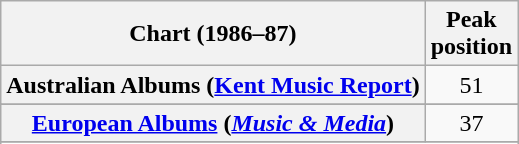<table class="wikitable sortable plainrowheaders" style="text-align:center">
<tr>
<th scope="col">Chart (1986–87)</th>
<th scope="col">Peak<br>position</th>
</tr>
<tr>
<th scope="row">Australian Albums (<a href='#'>Kent Music Report</a>)</th>
<td>51</td>
</tr>
<tr>
</tr>
<tr>
</tr>
<tr>
<th scope="row"><a href='#'>European Albums</a> (<em><a href='#'>Music & Media</a></em>)</th>
<td>37</td>
</tr>
<tr>
</tr>
<tr>
</tr>
<tr>
</tr>
<tr>
</tr>
<tr>
</tr>
</table>
